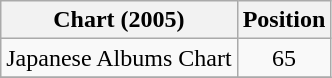<table class="wikitable" style="text-align:center;">
<tr>
<th>Chart (2005)</th>
<th>Position</th>
</tr>
<tr>
<td align="left">Japanese Albums Chart</td>
<td>65</td>
</tr>
<tr>
</tr>
</table>
